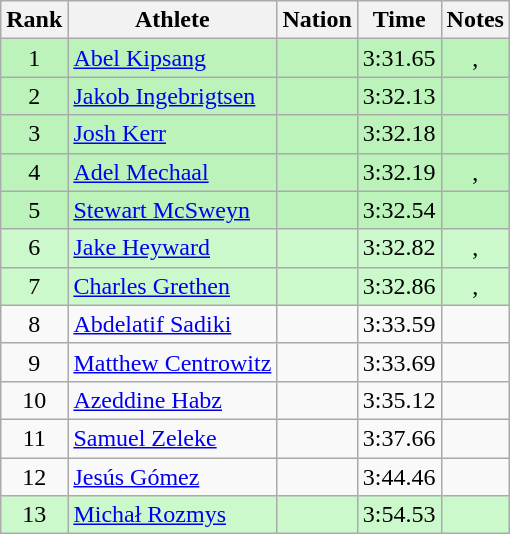<table class="wikitable sortable" style="text-align:center">
<tr>
<th>Rank</th>
<th>Athlete</th>
<th>Nation</th>
<th>Time</th>
<th>Notes</th>
</tr>
<tr bgcolor=#bbf3bb>
<td>1</td>
<td align="left"><a href='#'>Abel Kipsang</a></td>
<td align="left"></td>
<td>3:31.65</td>
<td>, </td>
</tr>
<tr bgcolor=#bbf3bb>
<td>2</td>
<td align="left"><a href='#'>Jakob Ingebrigtsen</a></td>
<td align="left"></td>
<td>3:32.13</td>
<td></td>
</tr>
<tr bgcolor=#bbf3bb>
<td>3</td>
<td align="left"><a href='#'>Josh Kerr</a></td>
<td align="left"></td>
<td>3:32.18</td>
<td></td>
</tr>
<tr bgcolor=#bbf3bb>
<td>4</td>
<td align="left"><a href='#'>Adel Mechaal</a></td>
<td align="left"></td>
<td>3:32.19</td>
<td>, </td>
</tr>
<tr bgcolor=#bbf3bb>
<td>5</td>
<td align="left"><a href='#'>Stewart McSweyn</a></td>
<td align="left"></td>
<td>3:32.54</td>
<td></td>
</tr>
<tr bgcolor=ccf9cc>
<td>6</td>
<td align="left"><a href='#'>Jake Heyward</a></td>
<td align="left"></td>
<td>3:32.82</td>
<td>, </td>
</tr>
<tr bgcolor=ccf9cc>
<td>7</td>
<td align="left"><a href='#'>Charles Grethen</a></td>
<td align="left"></td>
<td>3:32.86</td>
<td>, </td>
</tr>
<tr>
<td>8</td>
<td align="left"><a href='#'>Abdelatif Sadiki</a></td>
<td align="left"></td>
<td>3:33.59</td>
<td></td>
</tr>
<tr>
<td>9</td>
<td align="left"><a href='#'>Matthew Centrowitz</a></td>
<td align="left"></td>
<td>3:33.69</td>
<td></td>
</tr>
<tr>
<td>10</td>
<td align="left"><a href='#'>Azeddine Habz</a></td>
<td align="left"></td>
<td>3:35.12</td>
<td></td>
</tr>
<tr>
<td>11</td>
<td align="left"><a href='#'>Samuel Zeleke</a></td>
<td align="left"></td>
<td>3:37.66</td>
<td></td>
</tr>
<tr>
<td>12</td>
<td align="left"><a href='#'>Jesús Gómez</a></td>
<td align="left"></td>
<td>3:44.46</td>
<td></td>
</tr>
<tr bgcolor=ccf9cc>
<td>13</td>
<td align="left"><a href='#'>Michał Rozmys</a></td>
<td align="left"></td>
<td>3:54.53</td>
<td></td>
</tr>
</table>
